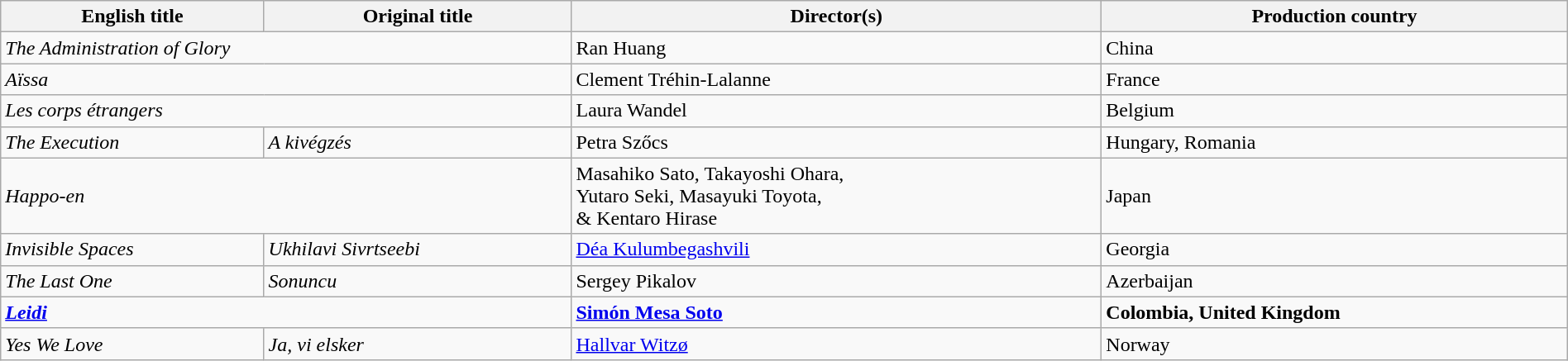<table class="wikitable" width="100%" cellpadding="5">
<tr>
<th scope="col">English title</th>
<th scope="col">Original title</th>
<th scope="col">Director(s)</th>
<th scope="col">Production country</th>
</tr>
<tr>
<td colspan=2 data-sort-value="Administration"><em>The Administration of Glory</em></td>
<td>Ran Huang</td>
<td>China</td>
</tr>
<tr>
<td colspan=2><em>Aïssa</em></td>
<td data-sort-value="Trehin">Clement Tréhin-Lalanne</td>
<td>France</td>
</tr>
<tr>
<td colspan=2 data-sort-value="Corps"><em>Les corps étrangers</em></td>
<td data-sort-value="Wandel">Laura Wandel</td>
<td>Belgium</td>
</tr>
<tr>
<td data-sort-value="Execution"><em>The Execution</em></td>
<td data-sort-value="Kivegzes"><em>A kivégzés</em></td>
<td data-sort-value="Szocs">Petra Szőcs</td>
<td>Hungary, Romania</td>
</tr>
<tr>
<td colspan=2><em>Happo-en</em></td>
<td data-sort-value="Sato">Masahiko Sato, Takayoshi Ohara,<br>Yutaro Seki, Masayuki Toyota,<br>& Kentaro Hirase</td>
<td>Japan</td>
</tr>
<tr>
<td><em>Invisible Spaces</em></td>
<td><em>Ukhilavi Sivrtseebi</em></td>
<td data-sort-value="Kulumbegashvili"><a href='#'>Déa Kulumbegashvili</a></td>
<td>Georgia</td>
</tr>
<tr>
<td data-sort-value="Last One"><em>The Last One</em></td>
<td><em>Sonuncu</em></td>
<td data-sort-value="Pikalov">Sergey Pikalov</td>
<td>Azerbaijan</td>
</tr>
<tr -style="background:#FFDEAD;">
<td colspan=2><strong><em><a href='#'>Leidi</a></em></strong></td>
<td data-sort-value="Soto"><strong><a href='#'>Simón Mesa Soto</a></strong></td>
<td><strong>Colombia, United Kingdom</strong></td>
</tr>
<tr>
<td><em>Yes We Love</em></td>
<td><em>Ja, vi elsker</em></td>
<td data-sort-value="Witzø"><a href='#'>Hallvar Witzø</a></td>
<td>Norway</td>
</tr>
</table>
